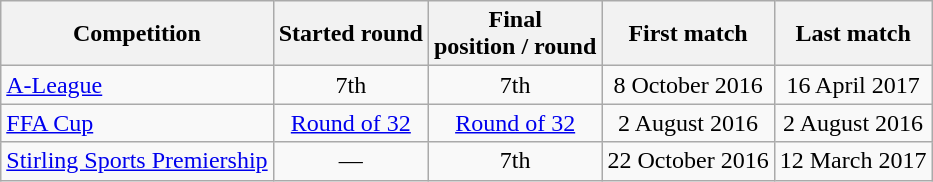<table class="wikitable">
<tr>
<th>Competition</th>
<th>Started round</th>
<th>Final <br>position / round</th>
<th>First match</th>
<th>Last match</th>
</tr>
<tr style="text-align: center">
<td align=left><a href='#'>A-League</a></td>
<td>7th</td>
<td>7th</td>
<td>8 October 2016</td>
<td>16 April 2017</td>
</tr>
<tr style="text-align: center">
<td align=left><a href='#'>FFA Cup</a></td>
<td><a href='#'>Round of 32</a></td>
<td><a href='#'>Round of 32</a></td>
<td>2 August 2016</td>
<td>2 August 2016</td>
</tr>
<tr style="text-align: center">
<td align=left><a href='#'>Stirling Sports Premiership</a></td>
<td>—</td>
<td>7th</td>
<td>22 October 2016</td>
<td>12 March 2017</td>
</tr>
</table>
